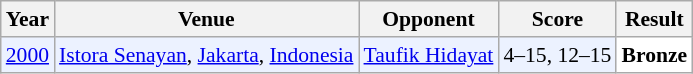<table class="sortable wikitable" style="font-size: 90%;">
<tr>
<th>Year</th>
<th>Venue</th>
<th>Opponent</th>
<th>Score</th>
<th>Result</th>
</tr>
<tr style="background:#ECF2FF">
<td align="center"><a href='#'>2000</a></td>
<td align="left"><a href='#'>Istora Senayan</a>, <a href='#'>Jakarta</a>, <a href='#'>Indonesia</a></td>
<td align="left"> <a href='#'>Taufik Hidayat</a></td>
<td align="left">4–15, 12–15</td>
<td style="text-align:left; background:white"> <strong>Bronze</strong></td>
</tr>
</table>
